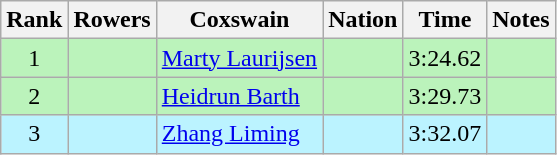<table class="wikitable sortable" style="text-align:center">
<tr>
<th>Rank</th>
<th>Rowers</th>
<th>Coxswain</th>
<th>Nation</th>
<th>Time</th>
<th>Notes</th>
</tr>
<tr bgcolor=bbf3bb>
<td>1</td>
<td align=left data-sort-value="Drogenbroek, Marieke van"></td>
<td align=left data-sort-value="Laurijsen, Marty"><a href='#'>Marty Laurijsen</a></td>
<td align=left></td>
<td>3:24.62</td>
<td></td>
</tr>
<tr bgcolor=bbf3bb>
<td>2</td>
<td align=left data-sort-value="Beblo, Angelika"></td>
<td align=left data-sort-value="Barth, Heidrun"><a href='#'>Heidrun Barth</a></td>
<td align=left></td>
<td>3:29.73</td>
<td></td>
</tr>
<tr bgcolor=bbf3ff>
<td>3</td>
<td align=left></td>
<td align=left><a href='#'>Zhang Liming</a></td>
<td align=left></td>
<td>3:32.07</td>
<td></td>
</tr>
</table>
